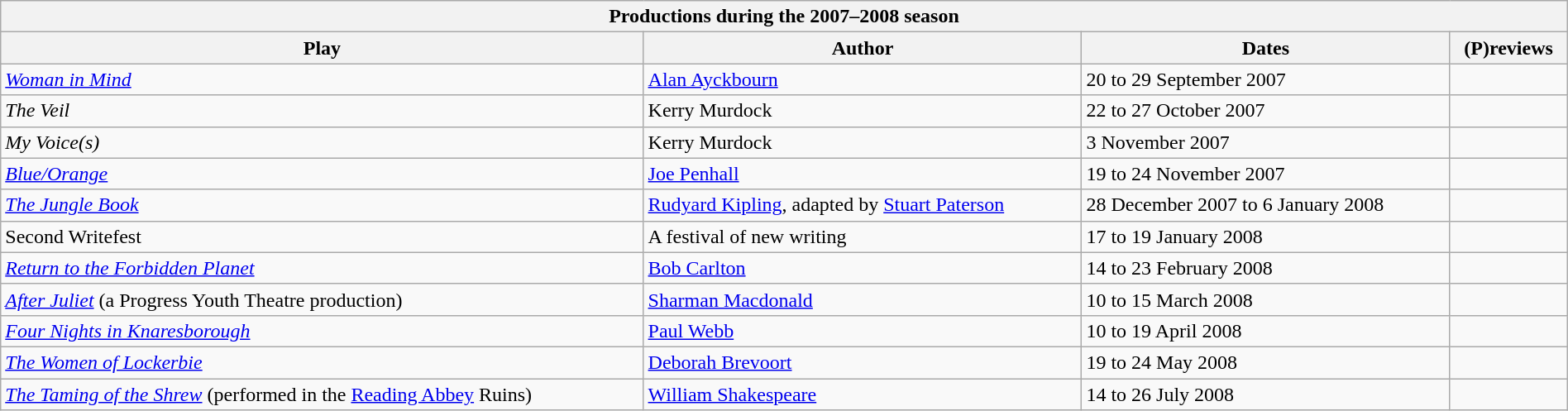<table class="wikitable collapsible collapsed" width="100%">
<tr>
<th colspan="4">Productions during the 2007–2008 season</th>
</tr>
<tr>
<th>Play</th>
<th>Author</th>
<th>Dates</th>
<th>(P)reviews</th>
</tr>
<tr>
<td><em><a href='#'>Woman in Mind</a></em></td>
<td><a href='#'>Alan Ayckbourn</a></td>
<td>20 to 29 September 2007</td>
<td> </td>
</tr>
<tr>
<td><em>The Veil</em></td>
<td>Kerry Murdock</td>
<td>22 to 27 October 2007</td>
<td> <br></td>
</tr>
<tr>
<td><em>My Voice(s)</em></td>
<td>Kerry Murdock</td>
<td>3 November 2007</td>
<td></td>
</tr>
<tr>
<td><em><a href='#'>Blue/Orange</a></em></td>
<td><a href='#'>Joe Penhall</a></td>
<td>19 to 24 November 2007</td>
<td><br>

</td>
</tr>
<tr>
<td><em><a href='#'>The Jungle Book</a></em></td>
<td><a href='#'>Rudyard Kipling</a>, adapted by <a href='#'>Stuart Paterson</a></td>
<td>28 December 2007 to 6 January 2008</td>
<td> </td>
</tr>
<tr>
<td>Second Writefest</td>
<td>A festival of new writing</td>
<td>17 to 19 January 2008</td>
<td> </td>
</tr>
<tr>
<td><em><a href='#'>Return to the Forbidden Planet</a></em></td>
<td><a href='#'>Bob Carlton</a></td>
<td>14 to 23 February 2008</td>
<td></td>
</tr>
<tr>
<td><em><a href='#'>After Juliet</a></em> (a Progress Youth Theatre production)</td>
<td><a href='#'>Sharman Macdonald</a></td>
<td>10 to 15 March 2008</td>
<td><br></td>
</tr>
<tr>
<td><em><a href='#'>Four Nights in Knaresborough</a></em></td>
<td><a href='#'>Paul Webb</a></td>
<td>10 to 19 April 2008</td>
<td>  </td>
</tr>
<tr>
<td><em><a href='#'>The Women of Lockerbie</a></em></td>
<td><a href='#'>Deborah Brevoort</a></td>
<td>19 to 24 May 2008</td>
<td></td>
</tr>
<tr>
<td><em><a href='#'>The Taming of the Shrew</a></em> (performed in the <a href='#'>Reading Abbey</a> Ruins)</td>
<td><a href='#'>William Shakespeare</a></td>
<td>14 to 26 July 2008</td>
<td></td>
</tr>
</table>
